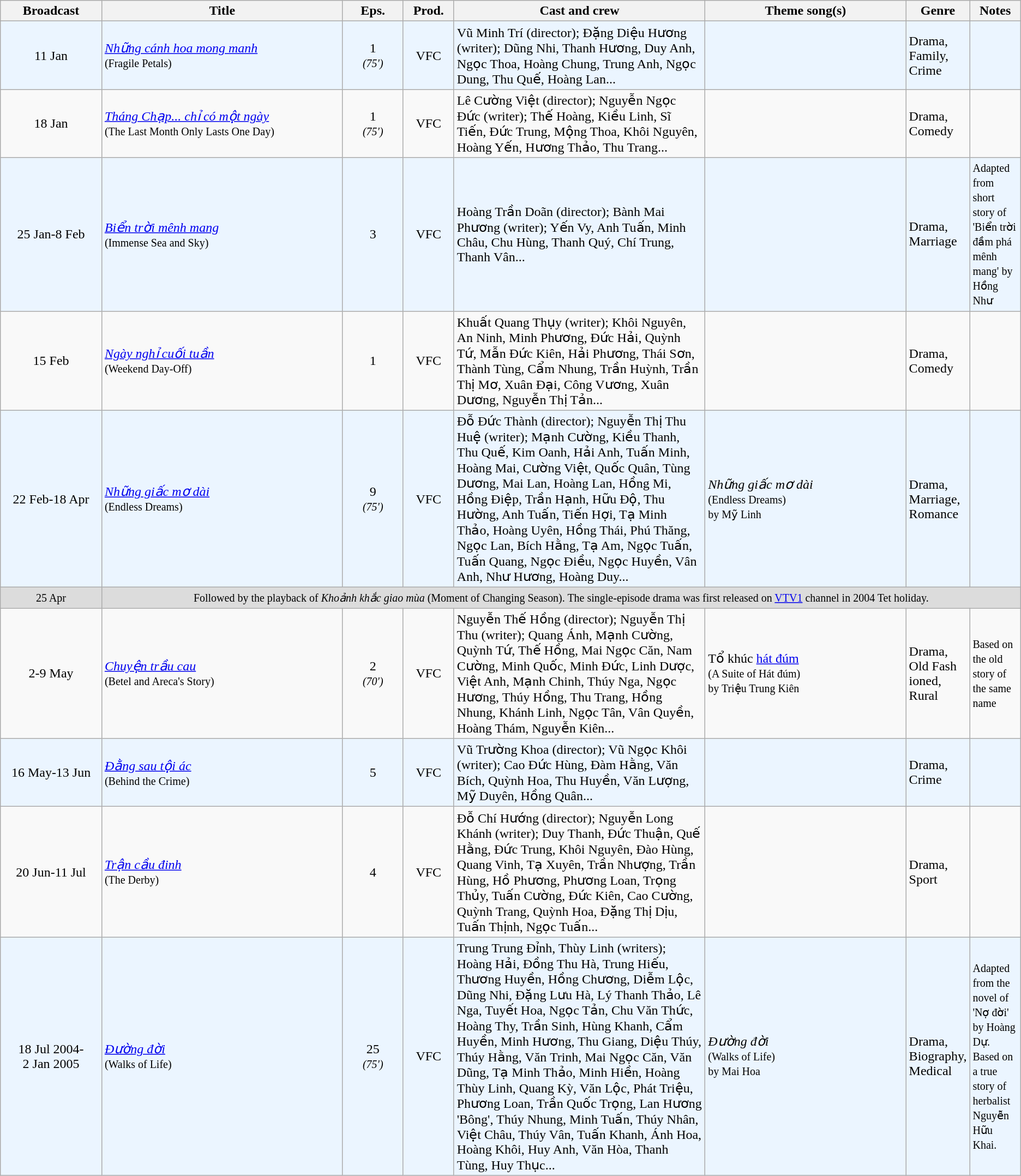<table class="wikitable sortable">
<tr>
<th style="width:10%;">Broadcast</th>
<th style="width:24%;">Title</th>
<th style="width:6%;">Eps.</th>
<th style="width:5%;">Prod.</th>
<th style="width:25%;">Cast and crew</th>
<th style="width:20%;">Theme song(s)</th>
<th style="width:5%;">Genre</th>
<th style="width:5%;">Notes</th>
</tr>
<tr ---- bgcolor="#ebf5ff">
<td style="text-align:center;">11 Jan<br></td>
<td><em><a href='#'>Những cánh hoa mong manh</a></em> <br><small>(Fragile Petals)</small></td>
<td style="text-align:center;">1<br><small><em>(75′)</em></small></td>
<td style="text-align:center;">VFC</td>
<td>Vũ Minh Trí (director); Đặng Diệu Hương (writer); Dũng Nhi, Thanh Hương, Duy Anh, Ngọc Thoa, Hoàng Chung, Trung Anh, Ngọc Dung, Thu Quế, Hoàng Lan...</td>
<td></td>
<td>Drama, Family, Crime</td>
<td></td>
</tr>
<tr>
<td style="text-align:center;">18 Jan <br></td>
<td><em><a href='#'>Tháng Chạp... chỉ có một ngày</a></em> <br><small>(The Last Month Only Lasts One Day)</small></td>
<td style="text-align:center;">1<br><small><em>(75′)</em></small></td>
<td style="text-align:center;">VFC</td>
<td>Lê Cường Việt (director); Nguyễn Ngọc Đức (writer); Thế Hoàng, Kiều Linh, Sĩ Tiến, Đức Trung, Mộng Thoa, Khôi Nguyên, Hoàng Yến, Hương Thảo, Thu Trang...</td>
<td></td>
<td>Drama, Comedy</td>
<td></td>
</tr>
<tr ---- bgcolor="#ebf5ff">
<td style="text-align:center;">25 Jan-8 Feb <br></td>
<td><em><a href='#'>Biển trời mênh mang</a></em> <br><small>(Immense Sea and Sky)</small></td>
<td style="text-align:center;">3</td>
<td style="text-align:center;">VFC</td>
<td>Hoàng Trần Doãn (director); Bành Mai Phương (writer); Yến Vy, Anh Tuấn, Minh Châu, Chu Hùng, Thanh Quý, Chí Trung, Thanh Vân...</td>
<td></td>
<td>Drama, Marriage</td>
<td><small>Adapted from short story of 'Biển trời đầm phá mênh mang' by Hồng Như</small></td>
</tr>
<tr>
<td style="text-align:center;">15 Feb<br></td>
<td><em><a href='#'>Ngày nghỉ cuối tuần</a></em> <br><small>(Weekend Day-Off)</small></td>
<td style="text-align:center;">1</td>
<td style="text-align:center;">VFC</td>
<td>Khuất Quang Thụy (writer); Khôi Nguyên, An Ninh, Minh Phương, Đức Hải, Quỳnh Tứ, Mẫn Đức Kiên, Hải Phương, Thái Sơn, Thành Tùng, Cẩm Nhung, Trần Huỳnh, Trần Thị Mơ, Xuân Đại, Công Vương, Xuân Dương, Nguyễn Thị Tản...</td>
<td></td>
<td>Drama, Comedy</td>
<td></td>
</tr>
<tr ---- bgcolor="#ebf5ff">
<td style="text-align:center;">22 Feb-18 Apr <br></td>
<td><em><a href='#'>Những giấc mơ dài</a></em> <br><small>(Endless Dreams)</small></td>
<td style="text-align:center;">9<br><small><em>(75′)</em></small></td>
<td style="text-align:center;">VFC</td>
<td>Đỗ Đức Thành (director); Nguyễn Thị Thu Huệ (writer); Mạnh Cường, Kiều Thanh, Thu Quế, Kim Oanh, Hải Anh, Tuấn Minh, Hoàng Mai, Cường Việt, Quốc Quân, Tùng Dương, Mai Lan, Hoàng Lan, Hồng Mi, Hồng Điệp, Trần Hạnh, Hữu Độ, Thu Hường, Anh Tuấn, Tiến Hợi, Tạ Minh Thảo, Hoàng Uyên, Hồng Thái, Phú Thăng, Ngọc Lan, Bích Hằng, Tạ Am, Ngọc Tuấn, Tuấn Quang, Ngọc Điều, Ngọc Huyền, Vân Anh, Như Hương, Hoàng Duy...</td>
<td><em>Những giấc mơ dài</em><br><small>(Endless Dreams)<br>by Mỹ Linh</small></td>
<td>Drama, Marriage, Romance</td>
<td></td>
</tr>
<tr ---- bgcolor="#DCDCDC">
<td style="text-align:center;"><small>25 Apr</small></td>
<td colspan="7" align=center><small>Followed by the playback of <em>Khoảnh khắc giao mùa</em> (Moment of Changing Season). The single-episode drama was first released on <a href='#'>VTV1</a> channel in 2004 Tet holiday.</small></td>
</tr>
<tr>
<td style="text-align:center;">2-9 May <br></td>
<td><em><a href='#'>Chuyện trầu cau</a></em> <br><small>(Betel and Areca's Story)</small></td>
<td style="text-align:center;">2<br><small><em>(70′)</em></small></td>
<td style="text-align:center;">VFC</td>
<td>Nguyễn Thế Hồng (director); Nguyễn Thị Thu (writer); Quang Ánh, Mạnh Cường, Quỳnh Tứ, Thế Hồng, Mai Ngọc Căn, Nam Cường, Minh Quốc, Minh Đức, Linh Dược, Việt Anh, Mạnh Chinh, Thúy Nga, Ngọc Hương, Thúy Hồng, Thu Trang, Hồng Nhung, Khánh Linh, Ngọc Tân, Vân Quyền, Hoàng Thám, Nguyễn Kiên...</td>
<td>Tổ khúc <a href='#'>hát đúm</a><br><small>(A Suite of Hát đúm)<br>by Triệu Trung Kiên</small></td>
<td>Drama, Old Fash ioned, Rural</td>
<td><small>Based on the old story of the same name</small></td>
</tr>
<tr ---- bgcolor="#ebf5ff">
<td style="text-align:center;">16 May-13 Jun <br></td>
<td><em><a href='#'>Đằng sau tội ác</a></em> <br><small>(Behind the Crime)</small></td>
<td style="text-align:center;">5</td>
<td style="text-align:center;">VFC</td>
<td>Vũ Trường Khoa (director); Vũ Ngọc Khôi (writer); Cao Đức Hùng, Đàm Hằng, Văn Bích, Quỳnh Hoa, Thu Huyền, Văn Lượng, Mỹ Duyên, Hồng Quân...</td>
<td></td>
<td>Drama, Crime</td>
<td></td>
</tr>
<tr>
<td style="text-align:center;">20 Jun-11 Jul <br></td>
<td><em><a href='#'>Trận cầu đinh</a></em> <br><small>(The Derby)</small></td>
<td style="text-align:center;">4</td>
<td style="text-align:center;">VFC</td>
<td>Đỗ Chí Hướng (director); Nguyễn Long Khánh (writer); Duy Thanh, Đức Thuận, Quế Hằng, Đức Trung, Khôi Nguyên, Đào Hùng, Quang Vinh, Tạ Xuyên, Trần Nhượng, Trần Hùng, Hồ Phương, Phương Loan, Trọng Thủy, Tuấn Cường, Đức Kiên, Cao Cường, Quỳnh Trang, Quỳnh Hoa, Đặng Thị Dịu, Tuấn Thịnh, Ngọc Tuấn...</td>
<td></td>
<td>Drama, Sport</td>
<td></td>
</tr>
<tr ---- bgcolor="#ebf5ff">
<td style="text-align:center;">18 Jul 2004-<br>2 Jan 2005 <br></td>
<td><em><a href='#'>Đường đời</a></em> <br><small>(Walks of Life)</small></td>
<td style="text-align:center;">25<br><small><em>(75′)</em></small></td>
<td style="text-align:center;">VFC</td>
<td> Trung Trung Đỉnh, Thùy Linh (writers); Hoàng Hải, Đồng Thu Hà, Trung Hiếu, Thương Huyền, Hồng Chương, Diễm Lộc, Dũng Nhi, Đặng Lưu Hà, Lý Thanh Thảo, Lê Nga, Tuyết Hoa, Ngọc Tản, Chu Văn Thức, Hoàng Thy, Trần Sinh, Hùng Khanh, Cẩm Huyền, Minh Hương, Thu Giang, Diệu Thúy, Thúy Hằng, Văn Trinh, Mai Ngọc Căn, Văn Dũng, Tạ Minh Thảo, Minh Hiền, Hoàng Thùy Linh, Quang Kỳ, Văn Lộc, Phát Triệu, Phương Loan, Trần Quốc Trọng, Lan Hương 'Bông', Thúy Nhung, Minh Tuấn, Thúy Nhân, Việt Châu, Thúy Vân, Tuấn Khanh, Ánh Hoa, Hoàng Khôi, Huy Anh, Văn Hòa, Thanh Tùng, Huy Thục...</td>
<td><em>Đường đời</em><br><small>(Walks of Life)<br>by Mai Hoa</small></td>
<td>Drama, Biography, Medical</td>
<td><small>Adapted from the novel of 'Nợ đời' by Hoàng Dự. Based on a true story of herbalist Nguyễn Hữu Khai.</small></td>
</tr>
</table>
